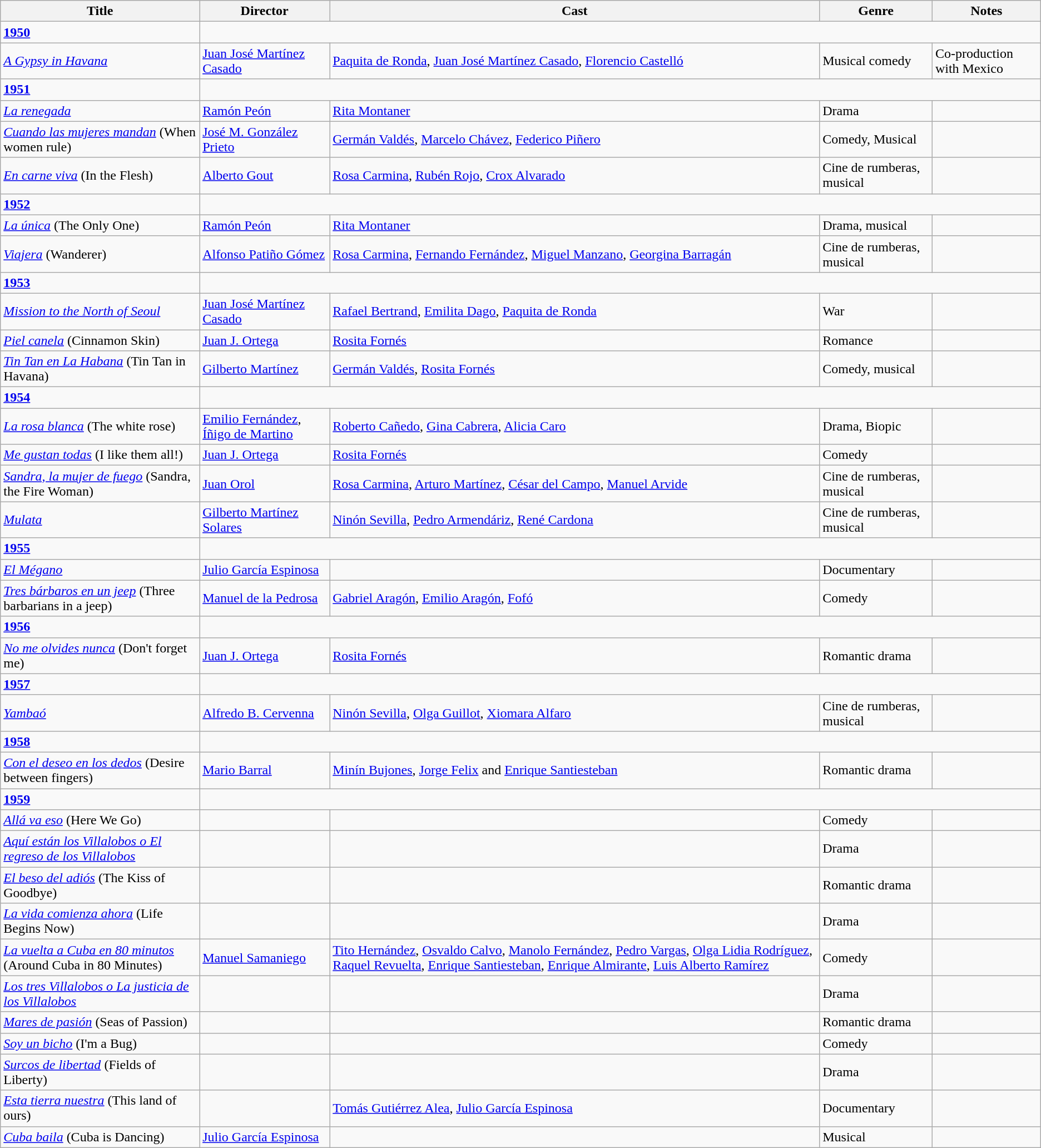<table class="wikitable">
<tr>
<th>Title</th>
<th>Director</th>
<th>Cast</th>
<th>Genre</th>
<th>Notes</th>
</tr>
<tr>
<td><strong><a href='#'>1950</a></strong></td>
</tr>
<tr>
<td><em><a href='#'>A Gypsy in Havana</a></em></td>
<td><a href='#'>Juan José Martínez Casado</a></td>
<td><a href='#'>Paquita de Ronda</a>, <a href='#'>Juan José Martínez Casado</a>, <a href='#'>Florencio Castelló</a></td>
<td>Musical comedy</td>
<td>Co-production with Mexico</td>
</tr>
<tr>
<td><strong><a href='#'>1951</a></strong></td>
</tr>
<tr>
<td><em><a href='#'>La renegada</a></em></td>
<td><a href='#'>Ramón Peón</a></td>
<td><a href='#'>Rita Montaner</a></td>
<td>Drama</td>
<td></td>
</tr>
<tr>
<td><em><a href='#'>Cuando las mujeres mandan</a></em> (When women rule)</td>
<td><a href='#'>José M. González Prieto</a></td>
<td><a href='#'>Germán Valdés</a>, <a href='#'>Marcelo Chávez</a>, <a href='#'>Federico Piñero</a></td>
<td>Comedy, Musical</td>
<td></td>
</tr>
<tr>
<td><em><a href='#'>En carne viva</a></em> (In the Flesh)</td>
<td><a href='#'>Alberto Gout</a></td>
<td><a href='#'>Rosa Carmina</a>, <a href='#'>Rubén Rojo</a>, <a href='#'>Crox Alvarado</a></td>
<td>Cine de rumberas, musical</td>
<td></td>
</tr>
<tr>
<td><strong><a href='#'>1952</a></strong></td>
</tr>
<tr>
<td><em><a href='#'>La única</a></em> (The Only One)</td>
<td><a href='#'>Ramón Peón</a></td>
<td><a href='#'>Rita Montaner</a></td>
<td>Drama, musical</td>
<td></td>
</tr>
<tr>
<td><em><a href='#'>Viajera</a></em> (Wanderer)</td>
<td><a href='#'>Alfonso Patiño Gómez</a></td>
<td><a href='#'>Rosa Carmina</a>, <a href='#'>Fernando Fernández</a>, <a href='#'>Miguel Manzano</a>, <a href='#'>Georgina Barragán</a></td>
<td>Cine de rumberas, musical</td>
<td></td>
</tr>
<tr>
<td><strong><a href='#'>1953</a></strong></td>
</tr>
<tr>
<td><em><a href='#'>Mission to the North of Seoul</a></em></td>
<td><a href='#'>Juan José Martínez Casado</a></td>
<td><a href='#'>Rafael Bertrand</a>, <a href='#'>Emilita Dago</a>, <a href='#'>Paquita de Ronda</a></td>
<td>War</td>
<td></td>
</tr>
<tr>
<td><em><a href='#'>Piel canela</a></em> (Cinnamon Skin)</td>
<td><a href='#'>Juan J. Ortega</a></td>
<td><a href='#'>Rosita Fornés</a></td>
<td>Romance</td>
<td></td>
</tr>
<tr>
<td><em><a href='#'>Tin Tan en La Habana</a></em> (Tin Tan in Havana)</td>
<td><a href='#'>Gilberto Martínez</a></td>
<td><a href='#'>Germán Valdés</a>, <a href='#'>Rosita Fornés</a></td>
<td>Comedy, musical</td>
<td></td>
</tr>
<tr>
<td><strong><a href='#'>1954</a></strong></td>
</tr>
<tr>
<td><em><a href='#'>La rosa blanca</a></em> (The white rose)</td>
<td><a href='#'>Emilio Fernández</a>, <a href='#'>Íñigo de Martino</a></td>
<td><a href='#'>Roberto Cañedo</a>, <a href='#'>Gina Cabrera</a>, <a href='#'>Alicia Caro</a></td>
<td>Drama, Biopic</td>
<td></td>
</tr>
<tr>
<td><em><a href='#'>Me gustan todas</a></em> (I like them all!)</td>
<td><a href='#'>Juan J. Ortega</a></td>
<td><a href='#'>Rosita Fornés</a></td>
<td>Comedy</td>
<td></td>
</tr>
<tr>
<td><em><a href='#'>Sandra, la mujer de fuego</a></em> (Sandra, the Fire Woman)</td>
<td><a href='#'>Juan Orol</a></td>
<td><a href='#'>Rosa Carmina</a>, <a href='#'>Arturo Martínez</a>, <a href='#'>César del Campo</a>, <a href='#'>Manuel Arvide</a></td>
<td>Cine de rumberas, musical</td>
<td></td>
</tr>
<tr>
<td><em><a href='#'>Mulata</a></em></td>
<td><a href='#'>Gilberto Martínez Solares</a></td>
<td><a href='#'>Ninón Sevilla</a>, <a href='#'>Pedro Armendáriz</a>, <a href='#'>René Cardona</a></td>
<td>Cine de rumberas, musical</td>
<td></td>
</tr>
<tr>
<td><strong><a href='#'>1955</a></strong></td>
</tr>
<tr>
<td><em><a href='#'>El Mégano</a></em></td>
<td><a href='#'>Julio García Espinosa</a></td>
<td></td>
<td>Documentary</td>
<td></td>
</tr>
<tr>
<td><em><a href='#'>Tres bárbaros en un jeep</a></em> (Three barbarians in a jeep)</td>
<td><a href='#'>Manuel de la Pedrosa</a></td>
<td><a href='#'>Gabriel Aragón</a>, <a href='#'>Emilio Aragón</a>, <a href='#'>Fofó</a></td>
<td>Comedy</td>
<td></td>
</tr>
<tr>
<td><strong><a href='#'>1956</a></strong></td>
</tr>
<tr>
<td><em><a href='#'>No me olvides nunca</a></em> (Don't forget me)</td>
<td><a href='#'>Juan J. Ortega</a></td>
<td><a href='#'>Rosita Fornés</a></td>
<td>Romantic drama</td>
<td></td>
</tr>
<tr>
<td><strong><a href='#'>1957</a></strong></td>
</tr>
<tr>
<td><em><a href='#'>Yambaó</a></em></td>
<td><a href='#'>Alfredo B. Cervenna</a></td>
<td><a href='#'>Ninón Sevilla</a>, <a href='#'>Olga Guillot</a>, <a href='#'>Xiomara Alfaro</a></td>
<td>Cine de rumberas, musical</td>
<td></td>
</tr>
<tr>
<td><strong><a href='#'>1958</a></strong></td>
</tr>
<tr>
<td><em><a href='#'>Con el deseo en los dedos</a></em> (Desire between fingers)</td>
<td><a href='#'>Mario Barral</a></td>
<td><a href='#'>Minín Bujones</a>, <a href='#'>Jorge Felix</a> and <a href='#'>Enrique Santiesteban</a></td>
<td>Romantic drama</td>
<td></td>
</tr>
<tr>
<td><strong><a href='#'>1959</a></strong></td>
</tr>
<tr>
<td><em><a href='#'>Allá va eso</a></em> (Here We Go)</td>
<td></td>
<td></td>
<td>Comedy</td>
<td></td>
</tr>
<tr>
<td><em><a href='#'>Aquí están los Villalobos o El regreso de los Villalobos</a></em></td>
<td></td>
<td></td>
<td>Drama</td>
<td></td>
</tr>
<tr>
<td><em><a href='#'>El beso del adiós</a></em> (The Kiss of Goodbye)</td>
<td></td>
<td></td>
<td>Romantic drama</td>
<td></td>
</tr>
<tr>
<td><em><a href='#'>La vida comienza ahora</a></em> (Life Begins Now)</td>
<td></td>
<td></td>
<td>Drama</td>
<td></td>
</tr>
<tr>
<td><em><a href='#'>La vuelta a Cuba en 80 minutos</a></em> (Around Cuba in 80 Minutes)</td>
<td><a href='#'>Manuel Samaniego</a></td>
<td><a href='#'>Tito Hernández</a>, <a href='#'>Osvaldo Calvo</a>, <a href='#'>Manolo Fernández</a>, <a href='#'>Pedro Vargas</a>, <a href='#'>Olga Lidia Rodríguez</a>, <a href='#'>Raquel Revuelta</a>, <a href='#'>Enrique Santiesteban</a>, <a href='#'>Enrique Almirante</a>, <a href='#'>Luis Alberto Ramírez</a></td>
<td>Comedy</td>
<td></td>
</tr>
<tr>
<td><em><a href='#'>Los tres Villalobos o La justicia de los Villalobos</a></em></td>
<td></td>
<td></td>
<td>Drama</td>
<td></td>
</tr>
<tr>
<td><em><a href='#'>Mares de pasión</a></em> (Seas of Passion)</td>
<td></td>
<td></td>
<td>Romantic drama</td>
<td></td>
</tr>
<tr>
<td><em><a href='#'>Soy un bicho</a></em> (I'm a Bug)</td>
<td></td>
<td></td>
<td>Comedy</td>
<td></td>
</tr>
<tr>
<td><em><a href='#'>Surcos de libertad</a></em> (Fields of Liberty)</td>
<td></td>
<td></td>
<td>Drama</td>
<td></td>
</tr>
<tr>
<td><em><a href='#'>Esta tierra nuestra</a></em> (This land of ours)</td>
<td></td>
<td><a href='#'>Tomás Gutiérrez Alea</a>, <a href='#'>Julio García Espinosa</a></td>
<td>Documentary</td>
<td></td>
</tr>
<tr>
<td><em><a href='#'>Cuba baila</a></em> (Cuba is Dancing)</td>
<td><a href='#'>Julio García Espinosa</a></td>
<td></td>
<td>Musical</td>
<td></td>
</tr>
</table>
